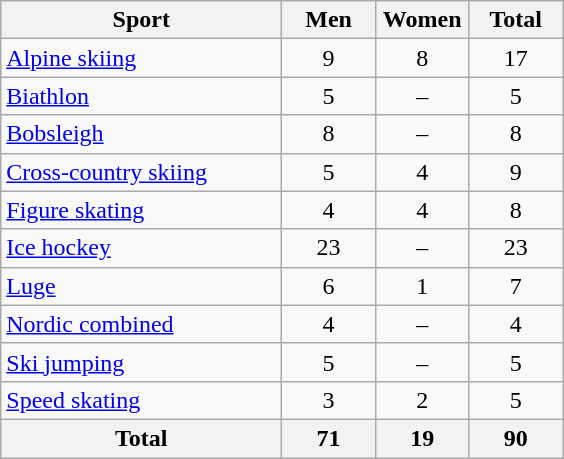<table class="wikitable sortable" style="text-align:center;">
<tr>
<th width=180>Sport</th>
<th width=55>Men</th>
<th width=55>Women</th>
<th width=55>Total</th>
</tr>
<tr>
<td align=left><a href='#'>Alpine skiing</a></td>
<td>9</td>
<td>8</td>
<td>17</td>
</tr>
<tr>
<td align=left><a href='#'>Biathlon</a></td>
<td>5</td>
<td>–</td>
<td>5</td>
</tr>
<tr>
<td align=left><a href='#'>Bobsleigh</a></td>
<td>8</td>
<td>–</td>
<td>8</td>
</tr>
<tr>
<td align=left><a href='#'>Cross-country skiing</a></td>
<td>5</td>
<td>4</td>
<td>9</td>
</tr>
<tr>
<td align=left><a href='#'>Figure skating</a></td>
<td>4</td>
<td>4</td>
<td>8</td>
</tr>
<tr>
<td align=left><a href='#'>Ice hockey</a></td>
<td>23</td>
<td>–</td>
<td>23</td>
</tr>
<tr>
<td align=left><a href='#'>Luge</a></td>
<td>6</td>
<td>1</td>
<td>7</td>
</tr>
<tr>
<td align=left><a href='#'>Nordic combined</a></td>
<td>4</td>
<td>–</td>
<td>4</td>
</tr>
<tr>
<td align=left><a href='#'>Ski jumping</a></td>
<td>5</td>
<td>–</td>
<td>5</td>
</tr>
<tr>
<td align=left><a href='#'>Speed skating</a></td>
<td>3</td>
<td>2</td>
<td>5</td>
</tr>
<tr>
<th>Total</th>
<th>71</th>
<th>19</th>
<th>90</th>
</tr>
</table>
